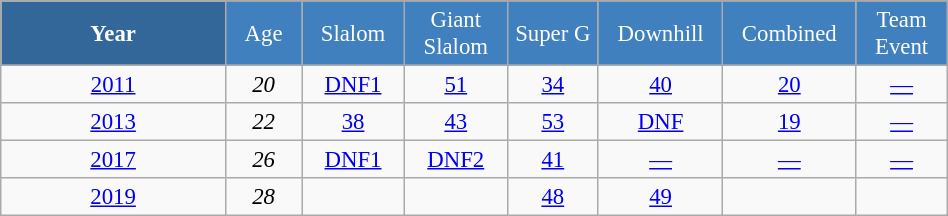<table class="wikitable" style="font-size:95%; text-align:center; border:grey solid 1px; border-collapse:collapse;" width="50%">
<tr style="background-color:#369; color:white;">
<td rowspan="2" colspan="1" width="15%"><strong>Year</strong></td>
</tr>
<tr style="background-color:#4180be; color:white;">
<td width="5%">Age</td>
<td width="5%">Slalom</td>
<td width="5%">Giant<br>Slalom</td>
<td width="5%">Super G</td>
<td width="5%">Downhill</td>
<td width="5%">Combined</td>
<td width="5%">Team Event</td>
</tr>
<tr style="background-color:#8CB2D8; color:white;">
</tr>
<tr>
<td><a href='#'>2011</a></td>
<td><em>20</em></td>
<td><a href='#'>DNF1</a></td>
<td><a href='#'>51</a></td>
<td><a href='#'>34</a></td>
<td><a href='#'>40</a></td>
<td><a href='#'>20</a></td>
<td><a href='#'>—</a></td>
</tr>
<tr>
<td><a href='#'>2013</a></td>
<td><em>22</em></td>
<td><a href='#'>38</a></td>
<td><a href='#'>43</a></td>
<td><a href='#'>53</a></td>
<td><a href='#'>DNF</a></td>
<td><a href='#'>19</a></td>
<td><a href='#'>—</a></td>
</tr>
<tr>
<td><a href='#'>2017</a></td>
<td><em>26</em></td>
<td><a href='#'>DNF1</a></td>
<td><a href='#'>DNF2</a></td>
<td><a href='#'>41</a></td>
<td><a href='#'>—</a></td>
<td><a href='#'>—</a></td>
<td><a href='#'>—</a></td>
</tr>
<tr>
<td><a href='#'>2019</a></td>
<td><em>28</em></td>
<td><a href='#'></a></td>
<td><a href='#'></a></td>
<td><a href='#'>48</a></td>
<td><a href='#'>49</a></td>
<td><a href='#'></a></td>
<td><a href='#'></a></td>
</tr>
</table>
